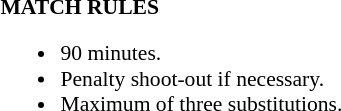<table width=100% style="font-size: 90%">
<tr>
<td width=50% valign=top><br><strong>MATCH RULES</strong><ul><li>90 minutes.</li><li>Penalty shoot-out if necessary.</li><li>Maximum of three substitutions.</li></ul></td>
</tr>
</table>
